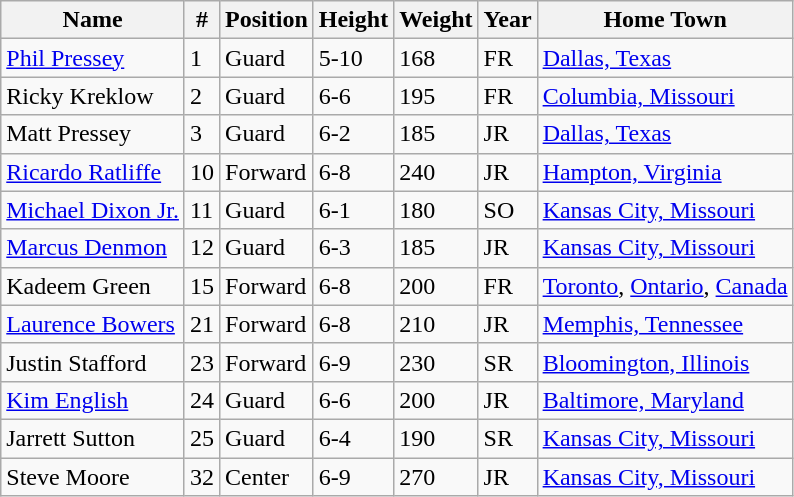<table class="wikitable" style="text-align: left;">
<tr>
<th>Name</th>
<th>#</th>
<th>Position</th>
<th>Height</th>
<th>Weight</th>
<th>Year</th>
<th>Home Town</th>
</tr>
<tr>
<td><a href='#'>Phil Pressey</a></td>
<td>1</td>
<td>Guard</td>
<td>5-10</td>
<td>168</td>
<td>FR</td>
<td><a href='#'>Dallas, Texas</a></td>
</tr>
<tr>
<td>Ricky Kreklow</td>
<td>2</td>
<td>Guard</td>
<td>6-6</td>
<td>195</td>
<td>FR</td>
<td><a href='#'>Columbia, Missouri</a></td>
</tr>
<tr>
<td>Matt Pressey</td>
<td>3</td>
<td>Guard</td>
<td>6-2</td>
<td>185</td>
<td>JR</td>
<td><a href='#'>Dallas, Texas</a></td>
</tr>
<tr>
<td><a href='#'>Ricardo Ratliffe</a></td>
<td>10</td>
<td>Forward</td>
<td>6-8</td>
<td>240</td>
<td>JR</td>
<td><a href='#'>Hampton, Virginia</a></td>
</tr>
<tr>
<td><a href='#'>Michael Dixon Jr.</a></td>
<td>11</td>
<td>Guard</td>
<td>6-1</td>
<td>180</td>
<td>SO</td>
<td><a href='#'>Kansas City, Missouri</a></td>
</tr>
<tr>
<td><a href='#'>Marcus Denmon</a></td>
<td>12</td>
<td>Guard</td>
<td>6-3</td>
<td>185</td>
<td>JR</td>
<td><a href='#'>Kansas City, Missouri</a></td>
</tr>
<tr>
<td>Kadeem Green</td>
<td>15</td>
<td>Forward</td>
<td>6-8</td>
<td>200</td>
<td>FR</td>
<td><a href='#'>Toronto</a>, <a href='#'>Ontario</a>, <a href='#'>Canada</a></td>
</tr>
<tr>
<td><a href='#'>Laurence Bowers</a></td>
<td>21</td>
<td>Forward</td>
<td>6-8</td>
<td>210</td>
<td>JR</td>
<td><a href='#'>Memphis, Tennessee</a></td>
</tr>
<tr>
<td>Justin Stafford</td>
<td>23</td>
<td>Forward</td>
<td>6-9</td>
<td>230</td>
<td>SR</td>
<td><a href='#'>Bloomington, Illinois</a></td>
</tr>
<tr>
<td><a href='#'>Kim English</a></td>
<td>24</td>
<td>Guard</td>
<td>6-6</td>
<td>200</td>
<td>JR</td>
<td><a href='#'>Baltimore, Maryland</a></td>
</tr>
<tr>
<td>Jarrett Sutton</td>
<td>25</td>
<td>Guard</td>
<td>6-4</td>
<td>190</td>
<td>SR</td>
<td><a href='#'>Kansas City, Missouri</a></td>
</tr>
<tr>
<td>Steve Moore</td>
<td>32</td>
<td>Center</td>
<td>6-9</td>
<td>270</td>
<td>JR</td>
<td><a href='#'>Kansas City, Missouri</a></td>
</tr>
</table>
